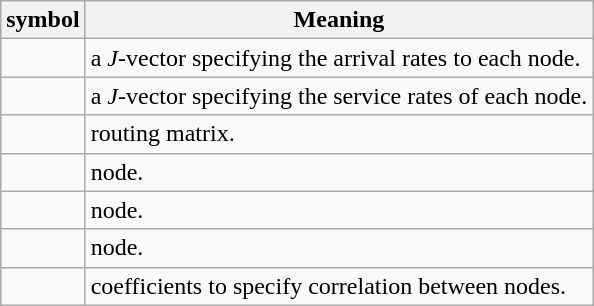<table class="wikitable">
<tr>
<th>symbol</th>
<th>Meaning</th>
</tr>
<tr>
<td></td>
<td>a <em>J</em>-vector specifying the arrival rates to each node.</td>
</tr>
<tr>
<td></td>
<td>a <em>J</em>-vector specifying the service rates of each node.</td>
</tr>
<tr>
<td></td>
<td>routing matrix.</td>
</tr>
<tr>
<td></td>
<td> node.</td>
</tr>
<tr>
<td></td>
<td> node.</td>
</tr>
<tr>
<td></td>
<td> node.</td>
</tr>
<tr>
<td></td>
<td>coefficients to specify correlation between nodes.<br> 
</td>
</tr>
</table>
